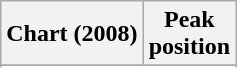<table class="wikitable sortable">
<tr>
<th>Chart (2008)</th>
<th>Peak<br>position</th>
</tr>
<tr>
</tr>
<tr>
</tr>
<tr>
</tr>
<tr>
</tr>
<tr>
</tr>
<tr>
</tr>
<tr>
</tr>
</table>
